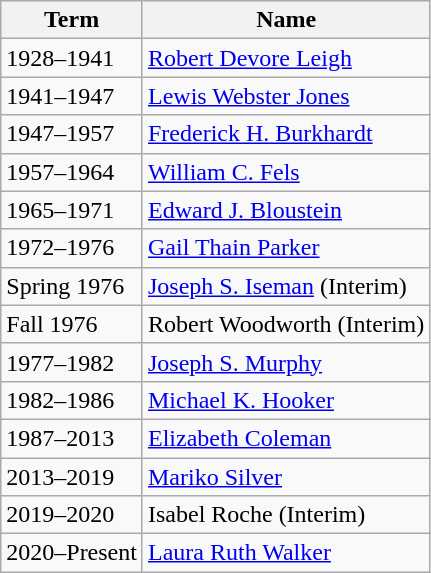<table class="wikitable">
<tr>
<th>Term</th>
<th>Name</th>
</tr>
<tr>
<td>1928–1941</td>
<td><a href='#'>Robert Devore Leigh</a></td>
</tr>
<tr>
<td>1941–1947</td>
<td><a href='#'>Lewis Webster Jones</a></td>
</tr>
<tr>
<td>1947–1957</td>
<td><a href='#'>Frederick H. Burkhardt</a></td>
</tr>
<tr>
<td>1957–1964</td>
<td><a href='#'>William C. Fels</a></td>
</tr>
<tr>
<td>1965–1971</td>
<td><a href='#'>Edward J. Bloustein</a></td>
</tr>
<tr>
<td>1972–1976</td>
<td><a href='#'>Gail Thain Parker</a></td>
</tr>
<tr>
<td>Spring 1976</td>
<td><a href='#'>Joseph S. Iseman</a> (Interim)</td>
</tr>
<tr>
<td>Fall 1976</td>
<td>Robert Woodworth (Interim)</td>
</tr>
<tr>
<td>1977–1982</td>
<td><a href='#'>Joseph S. Murphy</a></td>
</tr>
<tr>
<td>1982–1986</td>
<td><a href='#'>Michael K. Hooker</a></td>
</tr>
<tr>
<td>1987–2013</td>
<td><a href='#'>Elizabeth Coleman</a></td>
</tr>
<tr>
<td>2013–2019</td>
<td><a href='#'>Mariko Silver</a></td>
</tr>
<tr>
<td>2019–2020</td>
<td>Isabel Roche (Interim)</td>
</tr>
<tr>
<td>2020–Present</td>
<td><a href='#'>Laura Ruth Walker</a></td>
</tr>
</table>
